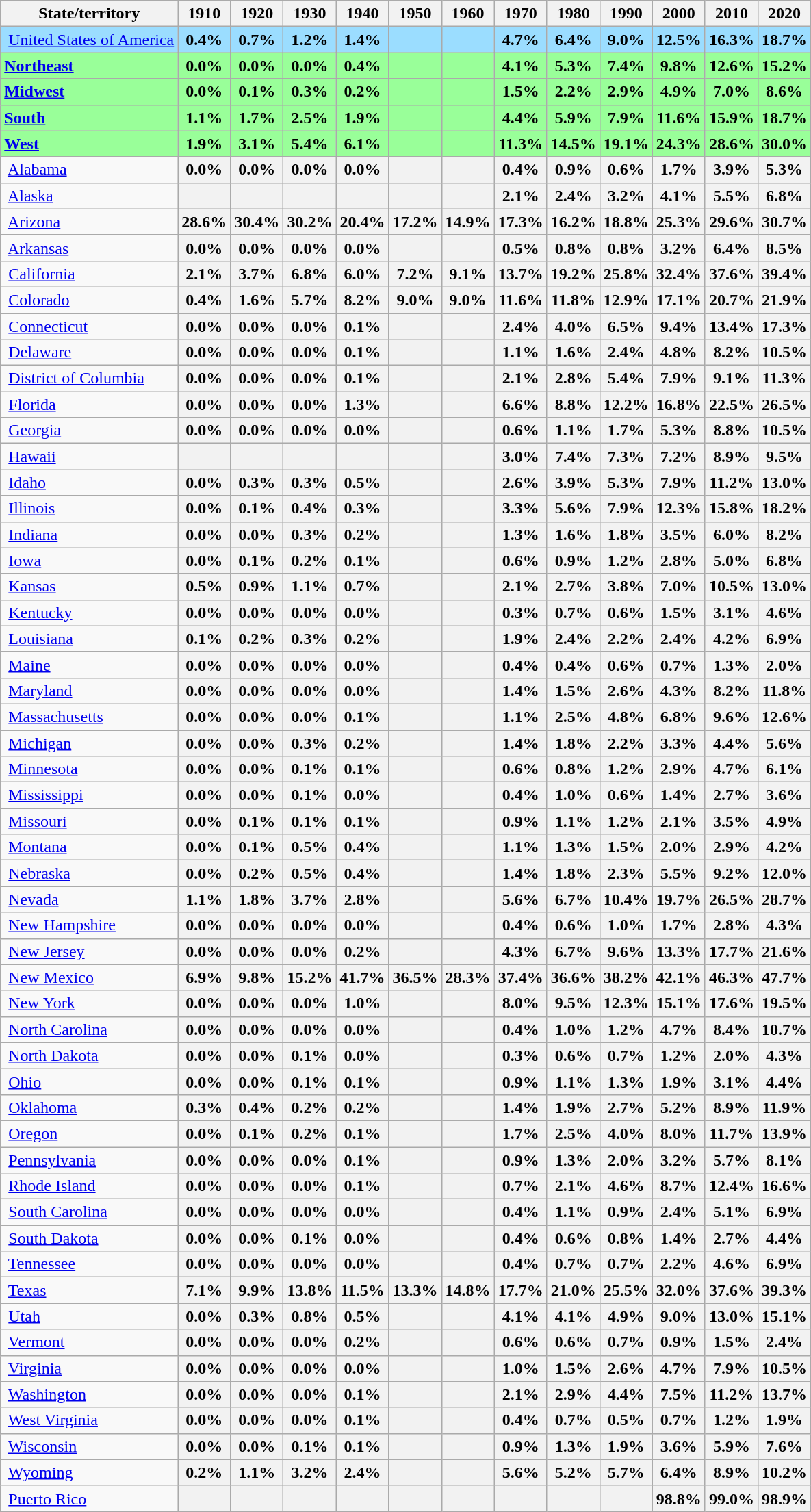<table class="wikitable sortable">
<tr>
<th>State/territory</th>
<th>1910</th>
<th>1920</th>
<th>1930</th>
<th>1940</th>
<th>1950</th>
<th>1960</th>
<th>1970</th>
<th>1980</th>
<th>1990</th>
<th>2000</th>
<th>2010</th>
<th>2020</th>
</tr>
<tr>
<td style="background:#9bddff;"> <a href='#'>United States of America</a></td>
<th style="background:#9bddff;">0.4%</th>
<th style="background:#9bddff;">0.7%</th>
<th style="background:#9bddff;">1.2%</th>
<th style="background:#9bddff;">1.4%</th>
<th style="background:#9bddff;"></th>
<th style="background:#9bddff;"></th>
<th style="background:#9bddff;">4.7%</th>
<th style="background:#9bddff;">6.4%</th>
<th style="background:#9bddff;">9.0%</th>
<th style="background:#9bddff;">12.5%</th>
<th style="background:#9bddff;">16.3%</th>
<th style="background:#9bddff;">18.7%</th>
</tr>
<tr>
<td style="background:#9f9;"><strong><a href='#'>Northeast</a></strong></td>
<th style="background:#9f9;">0.0%</th>
<th style="background:#9f9;">0.0%</th>
<th style="background:#9f9;">0.0%</th>
<th style="background:#9f9;">0.4%</th>
<th style="background:#9f9;"></th>
<th style="background:#9f9;"></th>
<th style="background:#9f9;">4.1%</th>
<th style="background:#9f9;">5.3%</th>
<th style="background:#9f9;">7.4%</th>
<th style="background:#9f9;">9.8%</th>
<th style="background:#9f9;">12.6%</th>
<th style="background:#9f9;">15.2%</th>
</tr>
<tr>
<td style="background:#9f9;"><strong><a href='#'>Midwest</a></strong></td>
<th style="background:#9f9;">0.0%</th>
<th style="background:#9f9;">0.1%</th>
<th style="background:#9f9;">0.3%</th>
<th style="background:#9f9;">0.2%</th>
<th style="background:#9f9;"></th>
<th style="background:#9f9;"></th>
<th style="background:#9f9;">1.5%</th>
<th style="background:#9f9;">2.2%</th>
<th style="background:#9f9;">2.9%</th>
<th style="background:#9f9;">4.9%</th>
<th style="background:#9f9;">7.0%</th>
<th style="background:#9f9;">8.6%</th>
</tr>
<tr>
<td style="background:#9f9;"><strong><a href='#'>South</a></strong></td>
<th style="background:#9f9;">1.1%</th>
<th style="background:#9f9;">1.7%</th>
<th style="background:#9f9;">2.5%</th>
<th style="background:#9f9;">1.9%</th>
<th style="background:#9f9;"></th>
<th style="background:#9f9;"></th>
<th style="background:#9f9;">4.4%</th>
<th style="background:#9f9;">5.9%</th>
<th style="background:#9f9;">7.9%</th>
<th style="background:#9f9;">11.6%</th>
<th style="background:#9f9;">15.9%</th>
<th style="background:#9f9;">18.7%</th>
</tr>
<tr>
<td style="background:#9f9;"><strong><a href='#'>West</a></strong></td>
<th style="background:#9f9;">1.9%</th>
<th style="background:#9f9;">3.1%</th>
<th style="background:#9f9;">5.4%</th>
<th style="background:#9f9;">6.1%</th>
<th style="background:#9f9;"></th>
<th style="background:#9f9;"></th>
<th style="background:#9f9;">11.3%</th>
<th style="background:#9f9;">14.5%</th>
<th style="background:#9f9;">19.1%</th>
<th style="background:#9f9;">24.3%</th>
<th style="background:#9f9;">28.6%</th>
<th style="background:#9f9;">30.0%</th>
</tr>
<tr>
<td> <a href='#'>Alabama</a></td>
<th>0.0%</th>
<th>0.0%</th>
<th>0.0%</th>
<th>0.0%</th>
<th></th>
<th></th>
<th>0.4%</th>
<th>0.9%</th>
<th>0.6%</th>
<th>1.7%</th>
<th>3.9%</th>
<th>5.3%</th>
</tr>
<tr>
<td> <a href='#'>Alaska</a></td>
<th></th>
<th></th>
<th></th>
<th></th>
<th></th>
<th></th>
<th>2.1%</th>
<th>2.4%</th>
<th>3.2%</th>
<th>4.1%</th>
<th>5.5%</th>
<th>6.8%</th>
</tr>
<tr>
<td> <a href='#'>Arizona</a></td>
<th>28.6%</th>
<th>30.4%</th>
<th>30.2%</th>
<th>20.4%</th>
<th>17.2%</th>
<th>14.9%</th>
<th>17.3%</th>
<th>16.2%</th>
<th>18.8%</th>
<th>25.3%</th>
<th>29.6%</th>
<th>30.7%</th>
</tr>
<tr>
<td> <a href='#'>Arkansas</a></td>
<th>0.0%</th>
<th>0.0%</th>
<th>0.0%</th>
<th>0.0%</th>
<th></th>
<th></th>
<th>0.5%</th>
<th>0.8%</th>
<th>0.8%</th>
<th>3.2%</th>
<th>6.4%</th>
<th>8.5%</th>
</tr>
<tr>
<td> <a href='#'>California</a></td>
<th>2.1%</th>
<th>3.7%</th>
<th>6.8%</th>
<th>6.0%</th>
<th>7.2%</th>
<th>9.1%</th>
<th>13.7%</th>
<th>19.2%</th>
<th>25.8%</th>
<th>32.4%</th>
<th>37.6%</th>
<th>39.4%</th>
</tr>
<tr>
<td> <a href='#'>Colorado</a></td>
<th>0.4%</th>
<th>1.6%</th>
<th>5.7%</th>
<th>8.2%</th>
<th>9.0%</th>
<th>9.0%</th>
<th>11.6%</th>
<th>11.8%</th>
<th>12.9%</th>
<th>17.1%</th>
<th>20.7%</th>
<th>21.9%</th>
</tr>
<tr>
<td> <a href='#'>Connecticut</a></td>
<th>0.0%</th>
<th>0.0%</th>
<th>0.0%</th>
<th>0.1%</th>
<th></th>
<th></th>
<th>2.4%</th>
<th>4.0%</th>
<th>6.5%</th>
<th>9.4%</th>
<th>13.4%</th>
<th>17.3%</th>
</tr>
<tr>
<td> <a href='#'>Delaware</a></td>
<th>0.0%</th>
<th>0.0%</th>
<th>0.0%</th>
<th>0.1%</th>
<th></th>
<th></th>
<th>1.1%</th>
<th>1.6%</th>
<th>2.4%</th>
<th>4.8%</th>
<th>8.2%</th>
<th>10.5%</th>
</tr>
<tr>
<td> <a href='#'>District of Columbia</a></td>
<th>0.0%</th>
<th>0.0%</th>
<th>0.0%</th>
<th>0.1%</th>
<th></th>
<th></th>
<th>2.1%</th>
<th>2.8%</th>
<th>5.4%</th>
<th>7.9%</th>
<th>9.1%</th>
<th>11.3%</th>
</tr>
<tr>
<td> <a href='#'>Florida</a></td>
<th>0.0%</th>
<th>0.0%</th>
<th>0.0%</th>
<th>1.3%</th>
<th></th>
<th></th>
<th>6.6%</th>
<th>8.8%</th>
<th>12.2%</th>
<th>16.8%</th>
<th>22.5%</th>
<th>26.5%</th>
</tr>
<tr>
<td> <a href='#'>Georgia</a></td>
<th>0.0%</th>
<th>0.0%</th>
<th>0.0%</th>
<th>0.0%</th>
<th></th>
<th></th>
<th>0.6%</th>
<th>1.1%</th>
<th>1.7%</th>
<th>5.3%</th>
<th>8.8%</th>
<th>10.5%</th>
</tr>
<tr>
<td> <a href='#'>Hawaii</a></td>
<th></th>
<th></th>
<th></th>
<th></th>
<th></th>
<th></th>
<th>3.0%</th>
<th>7.4%</th>
<th>7.3%</th>
<th>7.2%</th>
<th>8.9%</th>
<th>9.5%</th>
</tr>
<tr>
<td> <a href='#'>Idaho</a></td>
<th>0.0%</th>
<th>0.3%</th>
<th>0.3%</th>
<th>0.5%</th>
<th></th>
<th></th>
<th>2.6%</th>
<th>3.9%</th>
<th>5.3%</th>
<th>7.9%</th>
<th>11.2%</th>
<th>13.0%</th>
</tr>
<tr>
<td> <a href='#'>Illinois</a></td>
<th>0.0%</th>
<th>0.1%</th>
<th>0.4%</th>
<th>0.3%</th>
<th></th>
<th></th>
<th>3.3%</th>
<th>5.6%</th>
<th>7.9%</th>
<th>12.3%</th>
<th>15.8%</th>
<th>18.2%</th>
</tr>
<tr>
<td> <a href='#'>Indiana</a></td>
<th>0.0%</th>
<th>0.0%</th>
<th>0.3%</th>
<th>0.2%</th>
<th></th>
<th></th>
<th>1.3%</th>
<th>1.6%</th>
<th>1.8%</th>
<th>3.5%</th>
<th>6.0%</th>
<th>8.2%</th>
</tr>
<tr>
<td> <a href='#'>Iowa</a></td>
<th>0.0%</th>
<th>0.1%</th>
<th>0.2%</th>
<th>0.1%</th>
<th></th>
<th></th>
<th>0.6%</th>
<th>0.9%</th>
<th>1.2%</th>
<th>2.8%</th>
<th>5.0%</th>
<th>6.8%</th>
</tr>
<tr>
<td> <a href='#'>Kansas</a></td>
<th>0.5%</th>
<th>0.9%</th>
<th>1.1%</th>
<th>0.7%</th>
<th></th>
<th></th>
<th>2.1%</th>
<th>2.7%</th>
<th>3.8%</th>
<th>7.0%</th>
<th>10.5%</th>
<th>13.0%</th>
</tr>
<tr>
<td> <a href='#'>Kentucky</a></td>
<th>0.0%</th>
<th>0.0%</th>
<th>0.0%</th>
<th>0.0%</th>
<th></th>
<th></th>
<th>0.3%</th>
<th>0.7%</th>
<th>0.6%</th>
<th>1.5%</th>
<th>3.1%</th>
<th>4.6%</th>
</tr>
<tr>
<td> <a href='#'>Louisiana</a></td>
<th>0.1%</th>
<th>0.2%</th>
<th>0.3%</th>
<th>0.2%</th>
<th></th>
<th></th>
<th>1.9%</th>
<th>2.4%</th>
<th>2.2%</th>
<th>2.4%</th>
<th>4.2%</th>
<th>6.9%</th>
</tr>
<tr>
<td> <a href='#'>Maine</a></td>
<th>0.0%</th>
<th>0.0%</th>
<th>0.0%</th>
<th>0.0%</th>
<th></th>
<th></th>
<th>0.4%</th>
<th>0.4%</th>
<th>0.6%</th>
<th>0.7%</th>
<th>1.3%</th>
<th>2.0%</th>
</tr>
<tr>
<td> <a href='#'>Maryland</a></td>
<th>0.0%</th>
<th>0.0%</th>
<th>0.0%</th>
<th>0.0%</th>
<th></th>
<th></th>
<th>1.4%</th>
<th>1.5%</th>
<th>2.6%</th>
<th>4.3%</th>
<th>8.2%</th>
<th>11.8%</th>
</tr>
<tr>
<td> <a href='#'>Massachusetts</a></td>
<th>0.0%</th>
<th>0.0%</th>
<th>0.0%</th>
<th>0.1%</th>
<th></th>
<th></th>
<th>1.1%</th>
<th>2.5%</th>
<th>4.8%</th>
<th>6.8%</th>
<th>9.6%</th>
<th>12.6%</th>
</tr>
<tr>
<td> <a href='#'>Michigan</a></td>
<th>0.0%</th>
<th>0.0%</th>
<th>0.3%</th>
<th>0.2%</th>
<th></th>
<th></th>
<th>1.4%</th>
<th>1.8%</th>
<th>2.2%</th>
<th>3.3%</th>
<th>4.4%</th>
<th>5.6%</th>
</tr>
<tr>
<td> <a href='#'>Minnesota</a></td>
<th>0.0%</th>
<th>0.0%</th>
<th>0.1%</th>
<th>0.1%</th>
<th></th>
<th></th>
<th>0.6%</th>
<th>0.8%</th>
<th>1.2%</th>
<th>2.9%</th>
<th>4.7%</th>
<th>6.1%</th>
</tr>
<tr>
<td> <a href='#'>Mississippi</a></td>
<th>0.0%</th>
<th>0.0%</th>
<th>0.1%</th>
<th>0.0%</th>
<th></th>
<th></th>
<th>0.4%</th>
<th>1.0%</th>
<th>0.6%</th>
<th>1.4%</th>
<th>2.7%</th>
<th>3.6%</th>
</tr>
<tr>
<td> <a href='#'>Missouri</a></td>
<th>0.0%</th>
<th>0.1%</th>
<th>0.1%</th>
<th>0.1%</th>
<th></th>
<th></th>
<th>0.9%</th>
<th>1.1%</th>
<th>1.2%</th>
<th>2.1%</th>
<th>3.5%</th>
<th>4.9%</th>
</tr>
<tr>
<td> <a href='#'>Montana</a></td>
<th>0.0%</th>
<th>0.1%</th>
<th>0.5%</th>
<th>0.4%</th>
<th></th>
<th></th>
<th>1.1%</th>
<th>1.3%</th>
<th>1.5%</th>
<th>2.0%</th>
<th>2.9%</th>
<th>4.2%</th>
</tr>
<tr>
<td> <a href='#'>Nebraska</a></td>
<th>0.0%</th>
<th>0.2%</th>
<th>0.5%</th>
<th>0.4%</th>
<th></th>
<th></th>
<th>1.4%</th>
<th>1.8%</th>
<th>2.3%</th>
<th>5.5%</th>
<th>9.2%</th>
<th>12.0%</th>
</tr>
<tr>
<td> <a href='#'>Nevada</a></td>
<th>1.1%</th>
<th>1.8%</th>
<th>3.7%</th>
<th>2.8%</th>
<th></th>
<th></th>
<th>5.6%</th>
<th>6.7%</th>
<th>10.4%</th>
<th>19.7%</th>
<th>26.5%</th>
<th>28.7%</th>
</tr>
<tr>
<td> <a href='#'>New Hampshire</a></td>
<th>0.0%</th>
<th>0.0%</th>
<th>0.0%</th>
<th>0.0%</th>
<th></th>
<th></th>
<th>0.4%</th>
<th>0.6%</th>
<th>1.0%</th>
<th>1.7%</th>
<th>2.8%</th>
<th>4.3%</th>
</tr>
<tr>
<td> <a href='#'>New Jersey</a></td>
<th>0.0%</th>
<th>0.0%</th>
<th>0.0%</th>
<th>0.2%</th>
<th></th>
<th></th>
<th>4.3%</th>
<th>6.7%</th>
<th>9.6%</th>
<th>13.3%</th>
<th>17.7%</th>
<th>21.6%</th>
</tr>
<tr>
<td> <a href='#'>New Mexico</a></td>
<th>6.9%</th>
<th>9.8%</th>
<th>15.2%</th>
<th>41.7%</th>
<th>36.5%</th>
<th>28.3%</th>
<th>37.4%</th>
<th>36.6%</th>
<th>38.2%</th>
<th>42.1%</th>
<th>46.3%</th>
<th>47.7%</th>
</tr>
<tr>
<td> <a href='#'>New York</a></td>
<th>0.0%</th>
<th>0.0%</th>
<th>0.0%</th>
<th>1.0%</th>
<th></th>
<th></th>
<th>8.0%</th>
<th>9.5%</th>
<th>12.3%</th>
<th>15.1%</th>
<th>17.6%</th>
<th>19.5%</th>
</tr>
<tr>
<td> <a href='#'>North Carolina</a></td>
<th>0.0%</th>
<th>0.0%</th>
<th>0.0%</th>
<th>0.0%</th>
<th></th>
<th></th>
<th>0.4%</th>
<th>1.0%</th>
<th>1.2%</th>
<th>4.7%</th>
<th>8.4%</th>
<th>10.7%</th>
</tr>
<tr>
<td> <a href='#'>North Dakota</a></td>
<th>0.0%</th>
<th>0.0%</th>
<th>0.1%</th>
<th>0.0%</th>
<th></th>
<th></th>
<th>0.3%</th>
<th>0.6%</th>
<th>0.7%</th>
<th>1.2%</th>
<th>2.0%</th>
<th>4.3%</th>
</tr>
<tr>
<td> <a href='#'>Ohio</a></td>
<th>0.0%</th>
<th>0.0%</th>
<th>0.1%</th>
<th>0.1%</th>
<th></th>
<th></th>
<th>0.9%</th>
<th>1.1%</th>
<th>1.3%</th>
<th>1.9%</th>
<th>3.1%</th>
<th>4.4%</th>
</tr>
<tr>
<td> <a href='#'>Oklahoma</a></td>
<th>0.3%</th>
<th>0.4%</th>
<th>0.2%</th>
<th>0.2%</th>
<th></th>
<th></th>
<th>1.4%</th>
<th>1.9%</th>
<th>2.7%</th>
<th>5.2%</th>
<th>8.9%</th>
<th>11.9%</th>
</tr>
<tr>
<td> <a href='#'>Oregon</a></td>
<th>0.0%</th>
<th>0.1%</th>
<th>0.2%</th>
<th>0.1%</th>
<th></th>
<th></th>
<th>1.7%</th>
<th>2.5%</th>
<th>4.0%</th>
<th>8.0%</th>
<th>11.7%</th>
<th>13.9%</th>
</tr>
<tr>
<td> <a href='#'>Pennsylvania</a></td>
<th>0.0%</th>
<th>0.0%</th>
<th>0.0%</th>
<th>0.1%</th>
<th></th>
<th></th>
<th>0.9%</th>
<th>1.3%</th>
<th>2.0%</th>
<th>3.2%</th>
<th>5.7%</th>
<th>8.1%</th>
</tr>
<tr>
<td> <a href='#'>Rhode Island</a></td>
<th>0.0%</th>
<th>0.0%</th>
<th>0.0%</th>
<th>0.1%</th>
<th></th>
<th></th>
<th>0.7%</th>
<th>2.1%</th>
<th>4.6%</th>
<th>8.7%</th>
<th>12.4%</th>
<th>16.6%</th>
</tr>
<tr>
<td> <a href='#'>South Carolina</a></td>
<th>0.0%</th>
<th>0.0%</th>
<th>0.0%</th>
<th>0.0%</th>
<th></th>
<th></th>
<th>0.4%</th>
<th>1.1%</th>
<th>0.9%</th>
<th>2.4%</th>
<th>5.1%</th>
<th>6.9%</th>
</tr>
<tr>
<td> <a href='#'>South Dakota</a></td>
<th>0.0%</th>
<th>0.0%</th>
<th>0.1%</th>
<th>0.0%</th>
<th></th>
<th></th>
<th>0.4%</th>
<th>0.6%</th>
<th>0.8%</th>
<th>1.4%</th>
<th>2.7%</th>
<th>4.4%</th>
</tr>
<tr>
<td> <a href='#'>Tennessee</a></td>
<th>0.0%</th>
<th>0.0%</th>
<th>0.0%</th>
<th>0.0%</th>
<th></th>
<th></th>
<th>0.4%</th>
<th>0.7%</th>
<th>0.7%</th>
<th>2.2%</th>
<th>4.6%</th>
<th>6.9%</th>
</tr>
<tr>
<td> <a href='#'>Texas</a></td>
<th>7.1%</th>
<th>9.9%</th>
<th>13.8%</th>
<th>11.5%</th>
<th>13.3%</th>
<th>14.8%</th>
<th>17.7%</th>
<th>21.0%</th>
<th>25.5%</th>
<th>32.0%</th>
<th>37.6%</th>
<th>39.3%</th>
</tr>
<tr>
<td> <a href='#'>Utah</a></td>
<th>0.0%</th>
<th>0.3%</th>
<th>0.8%</th>
<th>0.5%</th>
<th></th>
<th></th>
<th>4.1%</th>
<th>4.1%</th>
<th>4.9%</th>
<th>9.0%</th>
<th>13.0%</th>
<th>15.1%</th>
</tr>
<tr>
<td> <a href='#'>Vermont</a></td>
<th>0.0%</th>
<th>0.0%</th>
<th>0.0%</th>
<th>0.2%</th>
<th></th>
<th></th>
<th>0.6%</th>
<th>0.6%</th>
<th>0.7%</th>
<th>0.9%</th>
<th>1.5%</th>
<th>2.4%</th>
</tr>
<tr>
<td> <a href='#'>Virginia</a></td>
<th>0.0%</th>
<th>0.0%</th>
<th>0.0%</th>
<th>0.0%</th>
<th></th>
<th></th>
<th>1.0%</th>
<th>1.5%</th>
<th>2.6%</th>
<th>4.7%</th>
<th>7.9%</th>
<th>10.5%</th>
</tr>
<tr>
<td> <a href='#'>Washington</a></td>
<th>0.0%</th>
<th>0.0%</th>
<th>0.0%</th>
<th>0.1%</th>
<th></th>
<th></th>
<th>2.1%</th>
<th>2.9%</th>
<th>4.4%</th>
<th>7.5%</th>
<th>11.2%</th>
<th>13.7%</th>
</tr>
<tr>
<td> <a href='#'>West Virginia</a></td>
<th>0.0%</th>
<th>0.0%</th>
<th>0.0%</th>
<th>0.1%</th>
<th></th>
<th></th>
<th>0.4%</th>
<th>0.7%</th>
<th>0.5%</th>
<th>0.7%</th>
<th>1.2%</th>
<th>1.9%</th>
</tr>
<tr>
<td> <a href='#'>Wisconsin</a></td>
<th>0.0%</th>
<th>0.0%</th>
<th>0.1%</th>
<th>0.1%</th>
<th></th>
<th></th>
<th>0.9%</th>
<th>1.3%</th>
<th>1.9%</th>
<th>3.6%</th>
<th>5.9%</th>
<th>7.6%</th>
</tr>
<tr>
<td> <a href='#'>Wyoming</a></td>
<th>0.2%</th>
<th>1.1%</th>
<th>3.2%</th>
<th>2.4%</th>
<th></th>
<th></th>
<th>5.6%</th>
<th>5.2%</th>
<th>5.7%</th>
<th>6.4%</th>
<th>8.9%</th>
<th>10.2%</th>
</tr>
<tr>
<td> <a href='#'>Puerto Rico</a></td>
<th></th>
<th></th>
<th></th>
<th></th>
<th></th>
<th></th>
<th></th>
<th></th>
<th></th>
<th>98.8%</th>
<th>99.0%</th>
<th>98.9%</th>
</tr>
</table>
